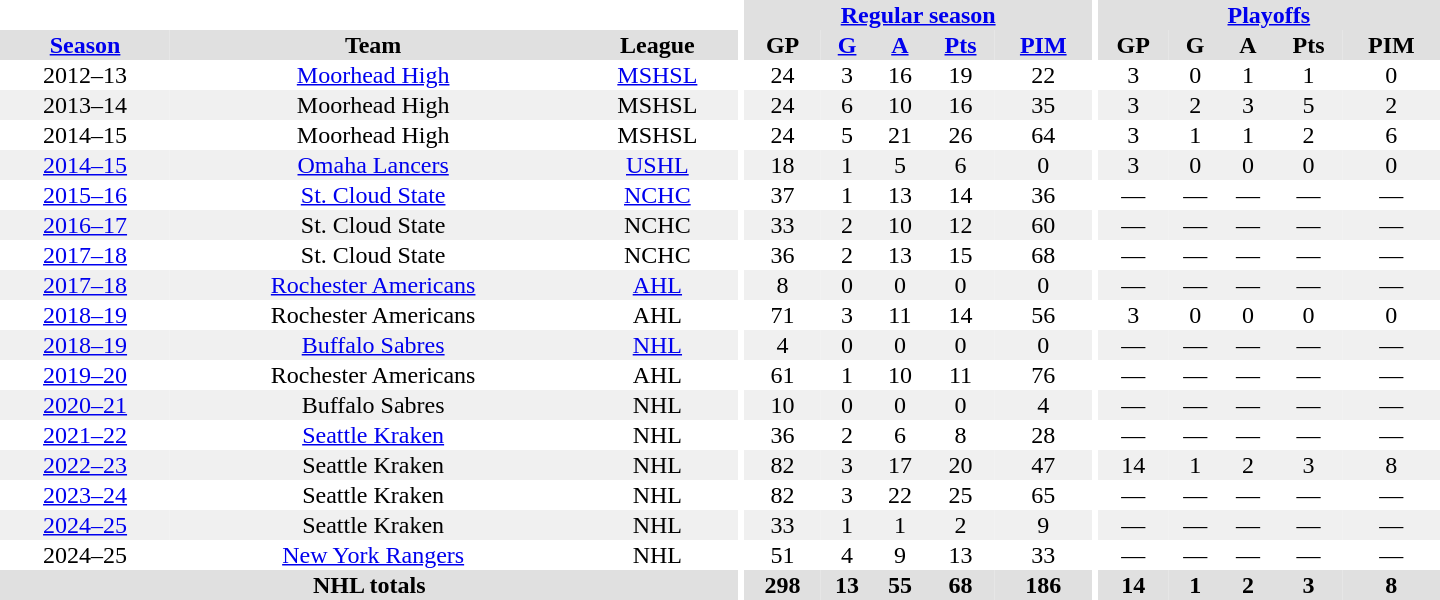<table border="0" cellpadding="1" cellspacing="0" style="text-align:center; width:60em">
<tr bgcolor="#e0e0e0">
<th colspan="3" bgcolor="#ffffff"></th>
<th rowspan="99" bgcolor="#ffffff"></th>
<th colspan="5"><a href='#'>Regular season</a></th>
<th rowspan="99" bgcolor="#ffffff"></th>
<th colspan="5"><a href='#'>Playoffs</a></th>
</tr>
<tr bgcolor="#e0e0e0">
<th><a href='#'>Season</a></th>
<th>Team</th>
<th>League</th>
<th>GP</th>
<th><a href='#'>G</a></th>
<th><a href='#'>A</a></th>
<th><a href='#'>Pts</a></th>
<th><a href='#'>PIM</a></th>
<th>GP</th>
<th>G</th>
<th>A</th>
<th>Pts</th>
<th>PIM</th>
</tr>
<tr>
<td>2012–13</td>
<td><a href='#'>Moorhead High</a></td>
<td><a href='#'>MSHSL</a></td>
<td>24</td>
<td>3</td>
<td>16</td>
<td>19</td>
<td>22</td>
<td>3</td>
<td>0</td>
<td>1</td>
<td>1</td>
<td>0</td>
</tr>
<tr bgcolor="#f0f0f0">
<td>2013–14</td>
<td>Moorhead High</td>
<td>MSHSL</td>
<td>24</td>
<td>6</td>
<td>10</td>
<td>16</td>
<td>35</td>
<td>3</td>
<td>2</td>
<td>3</td>
<td>5</td>
<td>2</td>
</tr>
<tr>
<td>2014–15</td>
<td>Moorhead High</td>
<td>MSHSL</td>
<td>24</td>
<td>5</td>
<td>21</td>
<td>26</td>
<td>64</td>
<td>3</td>
<td>1</td>
<td>1</td>
<td>2</td>
<td>6</td>
</tr>
<tr bgcolor="#f0f0f0">
<td><a href='#'>2014–15</a></td>
<td><a href='#'>Omaha Lancers</a></td>
<td><a href='#'>USHL</a></td>
<td>18</td>
<td>1</td>
<td>5</td>
<td>6</td>
<td>0</td>
<td>3</td>
<td>0</td>
<td>0</td>
<td>0</td>
<td>0</td>
</tr>
<tr>
<td><a href='#'>2015–16</a></td>
<td><a href='#'>St. Cloud State</a></td>
<td><a href='#'>NCHC</a></td>
<td>37</td>
<td>1</td>
<td>13</td>
<td>14</td>
<td>36</td>
<td>—</td>
<td>—</td>
<td>—</td>
<td>—</td>
<td>—</td>
</tr>
<tr bgcolor="#f0f0f0">
<td><a href='#'>2016–17</a></td>
<td>St. Cloud State</td>
<td>NCHC</td>
<td>33</td>
<td>2</td>
<td>10</td>
<td>12</td>
<td>60</td>
<td>—</td>
<td>—</td>
<td>—</td>
<td>—</td>
<td>—</td>
</tr>
<tr>
<td><a href='#'>2017–18</a></td>
<td>St. Cloud State</td>
<td>NCHC</td>
<td>36</td>
<td>2</td>
<td>13</td>
<td>15</td>
<td>68</td>
<td>—</td>
<td>—</td>
<td>—</td>
<td>—</td>
<td>—</td>
</tr>
<tr bgcolor="#f0f0f0">
<td><a href='#'>2017–18</a></td>
<td><a href='#'>Rochester Americans</a></td>
<td><a href='#'>AHL</a></td>
<td>8</td>
<td>0</td>
<td>0</td>
<td>0</td>
<td>0</td>
<td>—</td>
<td>—</td>
<td>—</td>
<td>—</td>
<td>—</td>
</tr>
<tr>
<td><a href='#'>2018–19</a></td>
<td>Rochester Americans</td>
<td>AHL</td>
<td>71</td>
<td>3</td>
<td>11</td>
<td>14</td>
<td>56</td>
<td>3</td>
<td>0</td>
<td>0</td>
<td>0</td>
<td>0</td>
</tr>
<tr bgcolor="#f0f0f0">
<td><a href='#'>2018–19</a></td>
<td><a href='#'>Buffalo Sabres</a></td>
<td><a href='#'>NHL</a></td>
<td>4</td>
<td>0</td>
<td>0</td>
<td>0</td>
<td>0</td>
<td>—</td>
<td>—</td>
<td>—</td>
<td>—</td>
<td>—</td>
</tr>
<tr>
<td><a href='#'>2019–20</a></td>
<td>Rochester Americans</td>
<td>AHL</td>
<td>61</td>
<td>1</td>
<td>10</td>
<td>11</td>
<td>76</td>
<td>—</td>
<td>—</td>
<td>—</td>
<td>—</td>
<td>—</td>
</tr>
<tr bgcolor="#f0f0f0">
<td><a href='#'>2020–21</a></td>
<td>Buffalo Sabres</td>
<td>NHL</td>
<td>10</td>
<td>0</td>
<td>0</td>
<td>0</td>
<td>4</td>
<td>—</td>
<td>—</td>
<td>—</td>
<td>—</td>
<td>—</td>
</tr>
<tr>
<td><a href='#'>2021–22</a></td>
<td><a href='#'>Seattle Kraken</a></td>
<td>NHL</td>
<td>36</td>
<td>2</td>
<td>6</td>
<td>8</td>
<td>28</td>
<td>—</td>
<td>—</td>
<td>—</td>
<td>—</td>
<td>—</td>
</tr>
<tr bgcolor="#f0f0f0">
<td><a href='#'>2022–23</a></td>
<td>Seattle Kraken</td>
<td>NHL</td>
<td>82</td>
<td>3</td>
<td>17</td>
<td>20</td>
<td>47</td>
<td>14</td>
<td>1</td>
<td>2</td>
<td>3</td>
<td>8</td>
</tr>
<tr>
<td><a href='#'>2023–24</a></td>
<td>Seattle Kraken</td>
<td>NHL</td>
<td>82</td>
<td>3</td>
<td>22</td>
<td>25</td>
<td>65</td>
<td>—</td>
<td>—</td>
<td>—</td>
<td>—</td>
<td>—</td>
</tr>
<tr bgcolor="#f0f0f0">
<td><a href='#'>2024–25</a></td>
<td>Seattle Kraken</td>
<td>NHL</td>
<td>33</td>
<td>1</td>
<td>1</td>
<td>2</td>
<td>9</td>
<td>—</td>
<td>—</td>
<td>—</td>
<td>—</td>
<td>—</td>
</tr>
<tr>
<td>2024–25</td>
<td><a href='#'>New York Rangers</a></td>
<td>NHL</td>
<td>51</td>
<td>4</td>
<td>9</td>
<td>13</td>
<td>33</td>
<td>—</td>
<td>—</td>
<td>—</td>
<td>—</td>
<td>—</td>
</tr>
<tr bgcolor="#e0e0e0">
<th colspan="3">NHL totals</th>
<th>298</th>
<th>13</th>
<th>55</th>
<th>68</th>
<th>186</th>
<th>14</th>
<th>1</th>
<th>2</th>
<th>3</th>
<th>8</th>
</tr>
</table>
